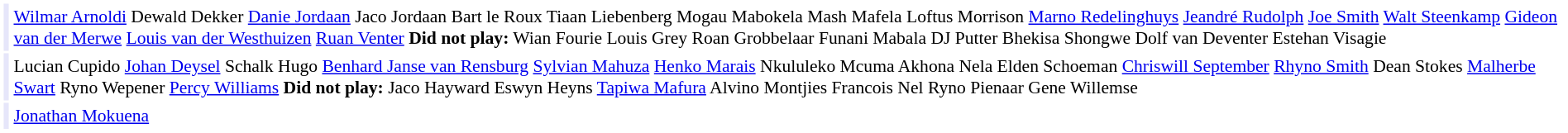<table cellpadding="2" style="border: 1px solid white; font-size:90%;">
<tr>
<td colspan="2" align="right" bgcolor="lavender"></td>
<td align="left"><a href='#'>Wilmar Arnoldi</a> Dewald Dekker <a href='#'>Danie Jordaan</a> Jaco Jordaan Bart le Roux Tiaan Liebenberg Mogau Mabokela Mash Mafela Loftus Morrison <a href='#'>Marno Redelinghuys</a> <a href='#'>Jeandré Rudolph</a> <a href='#'>Joe Smith</a> <a href='#'>Walt Steenkamp</a> <a href='#'>Gideon van der Merwe</a> <a href='#'>Louis van der Westhuizen</a> <a href='#'>Ruan Venter</a> <strong>Did not play:</strong> Wian Fourie Louis Grey Roan Grobbelaar Funani Mabala DJ Putter Bhekisa Shongwe Dolf van Deventer Estehan Visagie</td>
</tr>
<tr>
<td colspan="2" align="right" bgcolor="lavender"></td>
<td align="left">Lucian Cupido <a href='#'>Johan Deysel</a> Schalk Hugo <a href='#'>Benhard Janse van Rensburg</a> <a href='#'>Sylvian Mahuza</a> <a href='#'>Henko Marais</a> Nkululeko Mcuma Akhona Nela Elden Schoeman <a href='#'>Chriswill September</a> <a href='#'>Rhyno Smith</a> Dean Stokes <a href='#'>Malherbe Swart</a> Ryno Wepener <a href='#'>Percy Williams</a> <strong>Did not play:</strong> Jaco Hayward Eswyn Heyns <a href='#'>Tapiwa Mafura</a> Alvino Montjies Francois Nel Ryno Pienaar Gene Willemse</td>
</tr>
<tr>
<td colspan="2" align="right" bgcolor="lavender"></td>
<td align="left"><a href='#'>Jonathan Mokuena</a></td>
</tr>
</table>
